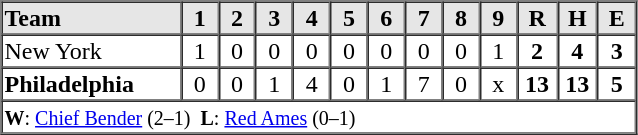<table border=1 cellspacing=0 width=425 style="margin-left:3em;">
<tr style="text-align:center; background-color:#e6e6e6;">
<th align=left width=125>Team</th>
<th width=25>1</th>
<th width=25>2</th>
<th width=25>3</th>
<th width=25>4</th>
<th width=25>5</th>
<th width=25>6</th>
<th width=25>7</th>
<th width=25>8</th>
<th width=25>9</th>
<th width=25>R</th>
<th width=25>H</th>
<th width=25>E</th>
</tr>
<tr style="text-align:center;">
<td align=left>New York</td>
<td>1</td>
<td>0</td>
<td>0</td>
<td>0</td>
<td>0</td>
<td>0</td>
<td>0</td>
<td>0</td>
<td>1</td>
<td><strong>2</strong></td>
<td><strong>4</strong></td>
<td><strong>3</strong></td>
</tr>
<tr style="text-align:center;">
<td align=left><strong>Philadelphia</strong></td>
<td>0</td>
<td>0</td>
<td>1</td>
<td>4</td>
<td>0</td>
<td>1</td>
<td>7</td>
<td>0</td>
<td>x</td>
<td><strong>13</strong></td>
<td><strong>13</strong></td>
<td><strong>5</strong></td>
</tr>
<tr style="text-align:left;">
<td colspan=13><small><strong>W</strong>: <a href='#'>Chief Bender</a> (2–1)  <strong>L</strong>: <a href='#'>Red Ames</a> (0–1)</small></td>
</tr>
</table>
